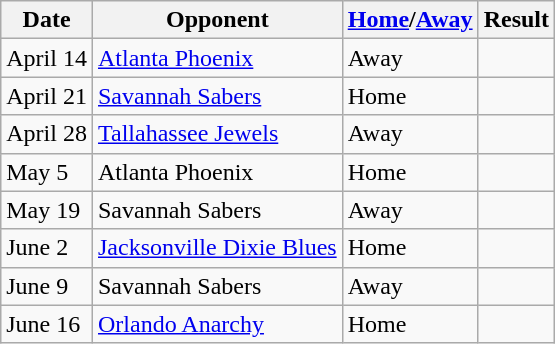<table class="wikitable">
<tr>
<th>Date</th>
<th>Opponent</th>
<th><a href='#'>Home</a>/<a href='#'>Away</a></th>
<th>Result</th>
</tr>
<tr>
<td>April 14</td>
<td><a href='#'>Atlanta Phoenix</a></td>
<td>Away</td>
<td></td>
</tr>
<tr>
<td>April 21</td>
<td><a href='#'>Savannah Sabers</a></td>
<td>Home</td>
<td></td>
</tr>
<tr>
<td>April 28</td>
<td><a href='#'>Tallahassee Jewels</a></td>
<td>Away</td>
<td></td>
</tr>
<tr>
<td>May 5</td>
<td>Atlanta Phoenix</td>
<td>Home</td>
<td></td>
</tr>
<tr>
<td>May 19</td>
<td>Savannah Sabers</td>
<td>Away</td>
<td></td>
</tr>
<tr>
<td>June 2</td>
<td><a href='#'>Jacksonville Dixie Blues</a></td>
<td>Home</td>
<td></td>
</tr>
<tr>
<td>June 9</td>
<td>Savannah Sabers</td>
<td>Away</td>
<td></td>
</tr>
<tr>
<td>June 16</td>
<td><a href='#'>Orlando Anarchy</a></td>
<td>Home</td>
<td></td>
</tr>
</table>
